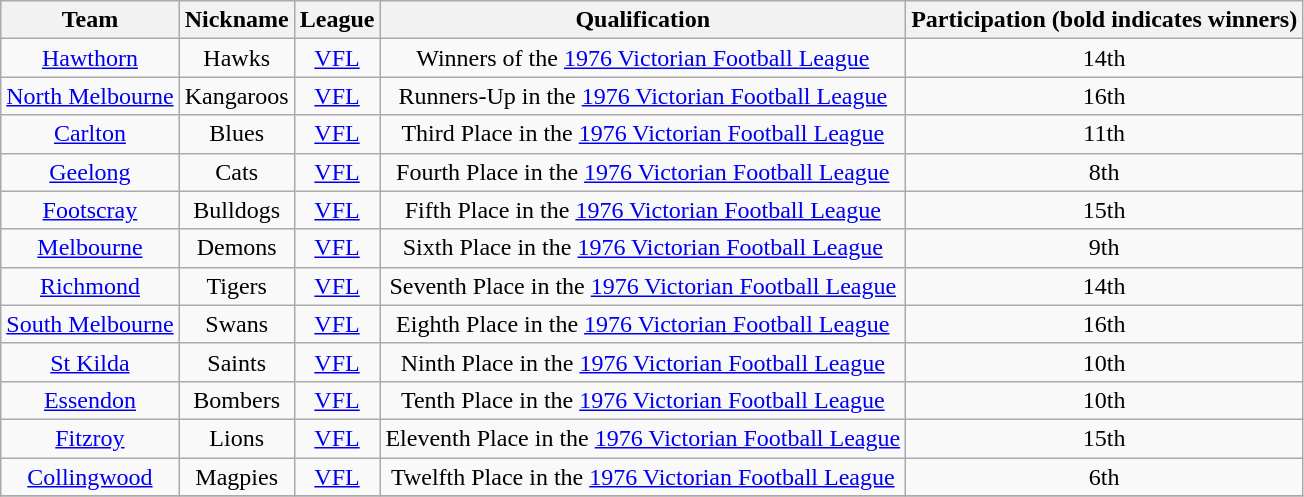<table class="wikitable" style="text-align:center">
<tr>
<th>Team</th>
<th>Nickname</th>
<th>League</th>
<th>Qualification</th>
<th>Participation (bold indicates winners)</th>
</tr>
<tr>
<td><a href='#'>Hawthorn</a></td>
<td>Hawks</td>
<td><a href='#'>VFL</a></td>
<td>Winners of the <a href='#'>1976 Victorian Football League</a></td>
<td>14th </td>
</tr>
<tr>
<td><a href='#'>North Melbourne</a></td>
<td>Kangaroos</td>
<td><a href='#'>VFL</a></td>
<td>Runners-Up in the <a href='#'>1976 Victorian Football League</a></td>
<td>16th </td>
</tr>
<tr>
<td><a href='#'>Carlton</a></td>
<td>Blues</td>
<td><a href='#'>VFL</a></td>
<td>Third Place in the <a href='#'>1976 Victorian Football League</a></td>
<td>11th </td>
</tr>
<tr>
<td><a href='#'>Geelong</a></td>
<td>Cats</td>
<td><a href='#'>VFL</a></td>
<td>Fourth Place in the <a href='#'>1976 Victorian Football League</a></td>
<td>8th </td>
</tr>
<tr>
<td><a href='#'>Footscray</a></td>
<td>Bulldogs</td>
<td><a href='#'>VFL</a></td>
<td>Fifth Place in the <a href='#'>1976 Victorian Football League</a></td>
<td>15th </td>
</tr>
<tr>
<td><a href='#'>Melbourne</a></td>
<td>Demons</td>
<td><a href='#'>VFL</a></td>
<td>Sixth Place in the <a href='#'>1976 Victorian Football League</a></td>
<td>9th </td>
</tr>
<tr>
<td><a href='#'>Richmond</a></td>
<td>Tigers</td>
<td><a href='#'>VFL</a></td>
<td>Seventh Place in the <a href='#'>1976 Victorian Football League</a></td>
<td>14th </td>
</tr>
<tr>
<td><a href='#'>South Melbourne</a></td>
<td>Swans</td>
<td><a href='#'>VFL</a></td>
<td>Eighth Place in the <a href='#'>1976 Victorian Football League</a></td>
<td>16th </td>
</tr>
<tr>
<td><a href='#'>St Kilda</a></td>
<td>Saints</td>
<td><a href='#'>VFL</a></td>
<td>Ninth Place in the <a href='#'>1976 Victorian Football League</a></td>
<td>10th </td>
</tr>
<tr>
<td><a href='#'>Essendon</a></td>
<td>Bombers</td>
<td><a href='#'>VFL</a></td>
<td>Tenth Place in the <a href='#'>1976 Victorian Football League</a></td>
<td>10th </td>
</tr>
<tr>
<td><a href='#'>Fitzroy</a></td>
<td>Lions</td>
<td><a href='#'>VFL</a></td>
<td>Eleventh Place in the <a href='#'>1976 Victorian Football League</a></td>
<td>15th </td>
</tr>
<tr>
<td><a href='#'>Collingwood</a></td>
<td>Magpies</td>
<td><a href='#'>VFL</a></td>
<td>Twelfth Place in the <a href='#'>1976 Victorian Football League</a></td>
<td>6th </td>
</tr>
<tr>
</tr>
</table>
